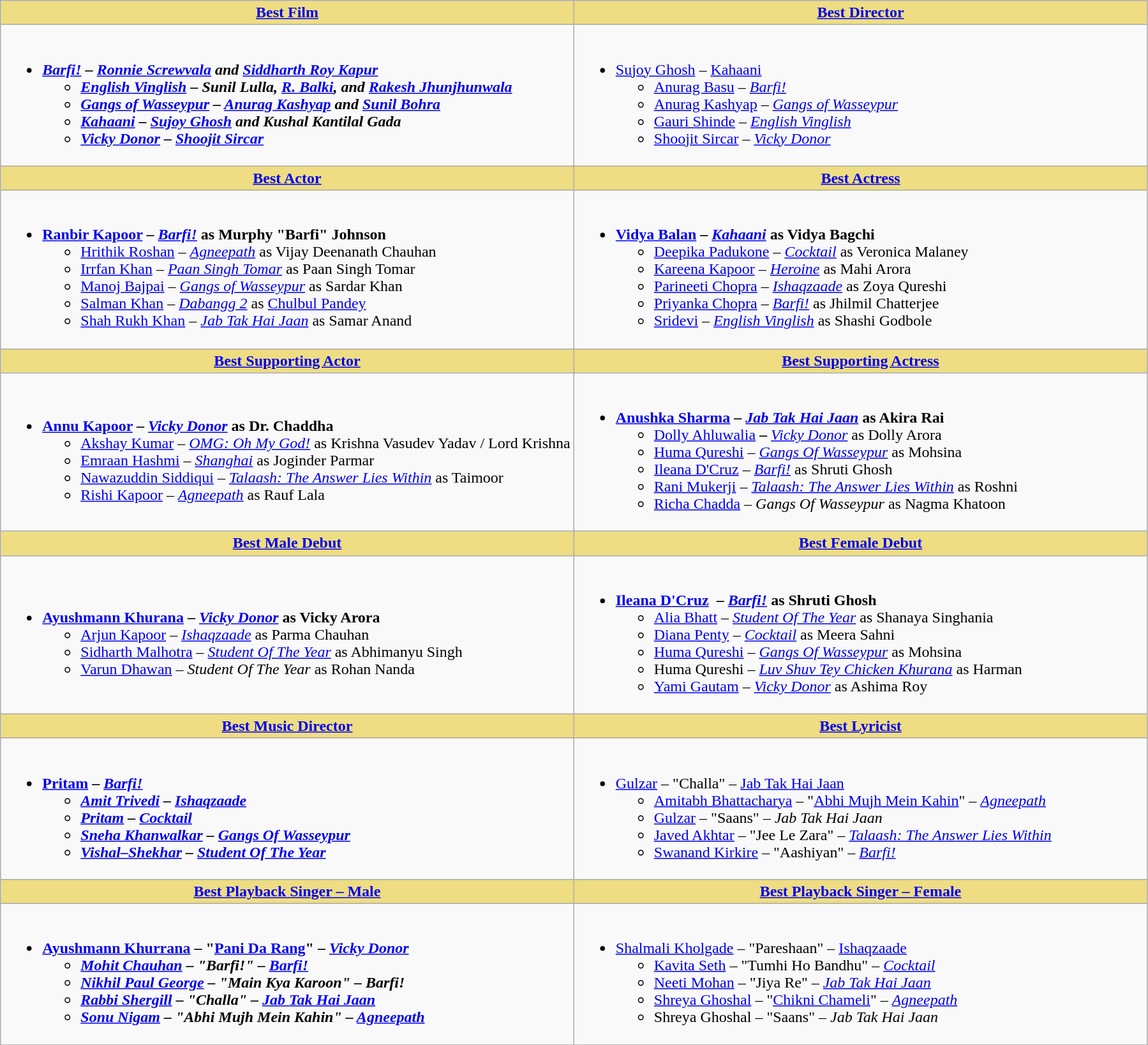<table class="wikitable" |>
<tr>
<th style="background:#EEDD82; width:50%;"><a href='#'>Best Film</a></th>
<th style="background:#EEDD82; width:50%;"><a href='#'>Best Director</a></th>
</tr>
<tr>
<td valign="top"><br><ul><li><strong><em><a href='#'>Barfi!</a><em> – <a href='#'>Ronnie Screwvala</a> and <a href='#'>Siddharth Roy Kapur</a><strong><ul><li></em><a href='#'>English Vinglish</a><em> – Sunil Lulla, <a href='#'>R. Balki</a>, and <a href='#'>Rakesh Jhunjhunwala</a></li><li></em><a href='#'>Gangs of Wasseypur</a><em> – <a href='#'>Anurag Kashyap</a> and <a href='#'>Sunil Bohra</a></li><li></em><a href='#'>Kahaani</a><em> – <a href='#'>Sujoy Ghosh</a> and Kushal Kantilal Gada</li><li></em><a href='#'>Vicky Donor</a><em> – <a href='#'>Shoojit Sircar</a></li></ul></li></ul></td>
<td valign="top"><br><ul><li></strong><a href='#'>Sujoy Ghosh</a> – </em><a href='#'>Kahaani</a></em></strong><ul><li><a href='#'>Anurag Basu</a> – <em><a href='#'>Barfi!</a></em></li><li><a href='#'>Anurag Kashyap</a> – <em><a href='#'>Gangs of Wasseypur</a></em></li><li><a href='#'>Gauri Shinde</a> – <em><a href='#'>English Vinglish</a></em></li><li><a href='#'>Shoojit Sircar</a> – <em><a href='#'>Vicky Donor</a></em></li></ul></li></ul></td>
</tr>
<tr>
<th style="background:#EEDD82;"><a href='#'>Best Actor</a></th>
<th style="background:#EEDD82;"><a href='#'>Best Actress</a></th>
</tr>
<tr>
<td><br><ul><li><strong><a href='#'>Ranbir Kapoor</a> – <em><a href='#'>Barfi!</a></em> as Murphy "Barfi" Johnson</strong><ul><li><a href='#'>Hrithik Roshan</a> – <em><a href='#'>Agneepath</a></em> as Vijay Deenanath Chauhan</li><li><a href='#'>Irrfan Khan</a> – <em><a href='#'>Paan Singh Tomar</a></em> as Paan Singh Tomar</li><li><a href='#'>Manoj Bajpai</a> – <em><a href='#'>Gangs of Wasseypur</a></em> as Sardar Khan</li><li><a href='#'>Salman Khan</a> – <em><a href='#'>Dabangg 2</a></em> as <a href='#'>Chulbul Pandey</a></li><li><a href='#'>Shah Rukh Khan</a> – <em><a href='#'>Jab Tak Hai Jaan</a></em> as Samar Anand</li></ul></li></ul></td>
<td><br><ul><li><strong><a href='#'>Vidya Balan</a> – <em><a href='#'>Kahaani</a></em> as Vidya Bagchi</strong><ul><li><a href='#'>Deepika Padukone</a> – <em><a href='#'>Cocktail</a></em> as Veronica Malaney</li><li><a href='#'>Kareena Kapoor</a> – <em><a href='#'>Heroine</a></em> as Mahi Arora</li><li><a href='#'>Parineeti Chopra</a> – <em><a href='#'>Ishaqzaade</a></em> as Zoya Qureshi</li><li><a href='#'>Priyanka Chopra</a> – <em><a href='#'>Barfi!</a></em> as Jhilmil Chatterjee</li><li><a href='#'>Sridevi</a> – <em><a href='#'>English Vinglish</a></em> as Shashi Godbole</li></ul></li></ul></td>
</tr>
<tr>
<th style="background:#EEDD82;"><a href='#'>Best Supporting Actor</a></th>
<th style="background:#EEDD82;"><a href='#'>Best Supporting Actress</a></th>
</tr>
<tr>
<td><br><ul><li><strong><a href='#'>Annu Kapoor</a> – <em><a href='#'>Vicky Donor</a></em> as Dr. Chaddha</strong><ul><li><a href='#'>Akshay Kumar</a> – <em><a href='#'>OMG: Oh My God!</a></em> as Krishna Vasudev Yadav / Lord Krishna</li><li><a href='#'>Emraan Hashmi</a> – <em><a href='#'>Shanghai</a></em> as Joginder Parmar</li><li><a href='#'>Nawazuddin Siddiqui</a> – <em><a href='#'>Talaash: The Answer Lies Within</a></em> as Taimoor</li><li><a href='#'>Rishi Kapoor</a> – <em><a href='#'>Agneepath</a></em> as Rauf Lala</li></ul></li></ul></td>
<td><br><ul><li><strong><a href='#'>Anushka Sharma</a> – <em><a href='#'>Jab Tak Hai Jaan</a></em> as Akira Rai</strong><ul><li><a href='#'>Dolly Ahluwalia</a><strong> –</strong> <em><a href='#'>Vicky Donor</a></em> as Dolly Arora</li><li><a href='#'>Huma Qureshi</a> – <em><a href='#'>Gangs Of Wasseypur</a></em> as Mohsina</li><li><a href='#'>Ileana D'Cruz</a> – <em><a href='#'>Barfi!</a></em> as Shruti Ghosh</li><li><a href='#'>Rani Mukerji</a> – <em><a href='#'>Talaash: The Answer Lies Within</a></em> as Roshni</li><li><a href='#'>Richa Chadda</a> – <em>Gangs Of Wasseypur</em> as Nagma Khatoon</li></ul></li></ul></td>
</tr>
<tr>
<th style="background:#EEDD82;"><a href='#'>Best Male Debut</a></th>
<th style="background:#EEDD82;"><a href='#'>Best Female Debut</a></th>
</tr>
<tr>
<td><br><ul><li><strong><a href='#'>Ayushmann Khurana</a> – <em><a href='#'>Vicky Donor</a></em> as Vicky Arora</strong><ul><li><a href='#'>Arjun Kapoor</a> – <em><a href='#'>Ishaqzaade</a></em> as Parma Chauhan</li><li><a href='#'>Sidharth Malhotra</a> – <em><a href='#'>Student Of The Year</a></em> as Abhimanyu Singh</li><li><a href='#'>Varun Dhawan</a> – <em>Student Of The Year</em> as Rohan Nanda</li></ul></li></ul></td>
<td><br><ul><li><strong><a href='#'>Ileana D'Cruz</a>  – <em><a href='#'>Barfi!</a></em> as Shruti Ghosh</strong><ul><li><a href='#'>Alia Bhatt</a> – <em><a href='#'>Student Of The Year</a></em> as Shanaya Singhania</li><li><a href='#'>Diana Penty</a> – <em><a href='#'>Cocktail</a></em> as Meera Sahni</li><li><a href='#'>Huma Qureshi</a> – <em><a href='#'>Gangs Of Wasseypur</a></em> as Mohsina</li><li>Huma Qureshi – <em><a href='#'>Luv Shuv Tey Chicken Khurana</a></em> as Harman</li><li><a href='#'>Yami Gautam</a> – <em><a href='#'>Vicky Donor</a></em> as Ashima Roy</li></ul></li></ul></td>
</tr>
<tr>
<th style="background:#EEDD82;"><a href='#'>Best Music Director</a></th>
<th style="background:#EEDD82;"><a href='#'>Best Lyricist</a></th>
</tr>
<tr>
<td><br><ul><li><strong><a href='#'>Pritam</a> – <em><a href='#'>Barfi!</a><strong><em><ul><li><a href='#'>Amit Trivedi</a> – </em><a href='#'>Ishaqzaade</a><em></li><li><a href='#'>Pritam</a> – </em><a href='#'>Cocktail</a><em></li><li><a href='#'>Sneha Khanwalkar</a> – </em><a href='#'>Gangs Of Wasseypur</a><em></li><li><a href='#'>Vishal–Shekhar</a> – </em><a href='#'>Student Of The Year</a><em></li></ul></li></ul></td>
<td><br><ul><li></strong><a href='#'>Gulzar</a> – "Challa" – </em><a href='#'>Jab Tak Hai Jaan</a></em></strong><ul><li><a href='#'>Amitabh Bhattacharya</a> – "<a href='#'>Abhi Mujh Mein Kahin</a>" – <em><a href='#'>Agneepath</a></em></li><li><a href='#'>Gulzar</a> – "Saans" – <em>Jab Tak Hai Jaan</em></li><li><a href='#'>Javed Akhtar</a> – "Jee Le Zara" – <em><a href='#'>Talaash: The Answer Lies Within</a></em></li><li><a href='#'>Swanand Kirkire</a> – "Aashiyan" – <em><a href='#'>Barfi!</a></em></li></ul></li></ul></td>
</tr>
<tr>
<th style="background:#EEDD82;"><a href='#'>Best Playback Singer – Male</a></th>
<th style="background:#EEDD82;"><a href='#'>Best Playback Singer – Female</a></th>
</tr>
<tr>
<td><br><ul><li><strong><a href='#'>Ayushmann Khurrana</a> – "<a href='#'>Pani Da Rang</a>" – <em><a href='#'>Vicky Donor</a><strong><em><ul><li><a href='#'>Mohit Chauhan</a> – "Barfi!" – </em><a href='#'>Barfi!</a><em></li><li><a href='#'>Nikhil Paul George</a> – "Main Kya Karoon" – </em>Barfi!<em></li><li><a href='#'>Rabbi Shergill</a> – "Challa" – </em><a href='#'>Jab Tak Hai Jaan</a><em></li><li><a href='#'>Sonu Nigam</a> – "Abhi Mujh Mein Kahin" – </em><a href='#'>Agneepath</a><em></li></ul></li></ul></td>
<td><br><ul><li></strong><a href='#'>Shalmali Kholgade</a> – "Pareshaan" – </em><a href='#'>Ishaqzaade</a></em></strong><ul><li><a href='#'>Kavita Seth</a> – "Tumhi Ho Bandhu" – <em><a href='#'>Cocktail</a></em></li><li><a href='#'>Neeti Mohan</a> – "Jiya Re" – <em><a href='#'>Jab Tak Hai Jaan</a></em></li><li><a href='#'>Shreya Ghoshal</a> – "<a href='#'>Chikni Chameli</a>" – <em><a href='#'>Agneepath</a></em></li><li>Shreya Ghoshal – "Saans" – <em>Jab Tak Hai Jaan</em></li></ul></li></ul></td>
</tr>
<tr>
</tr>
</table>
